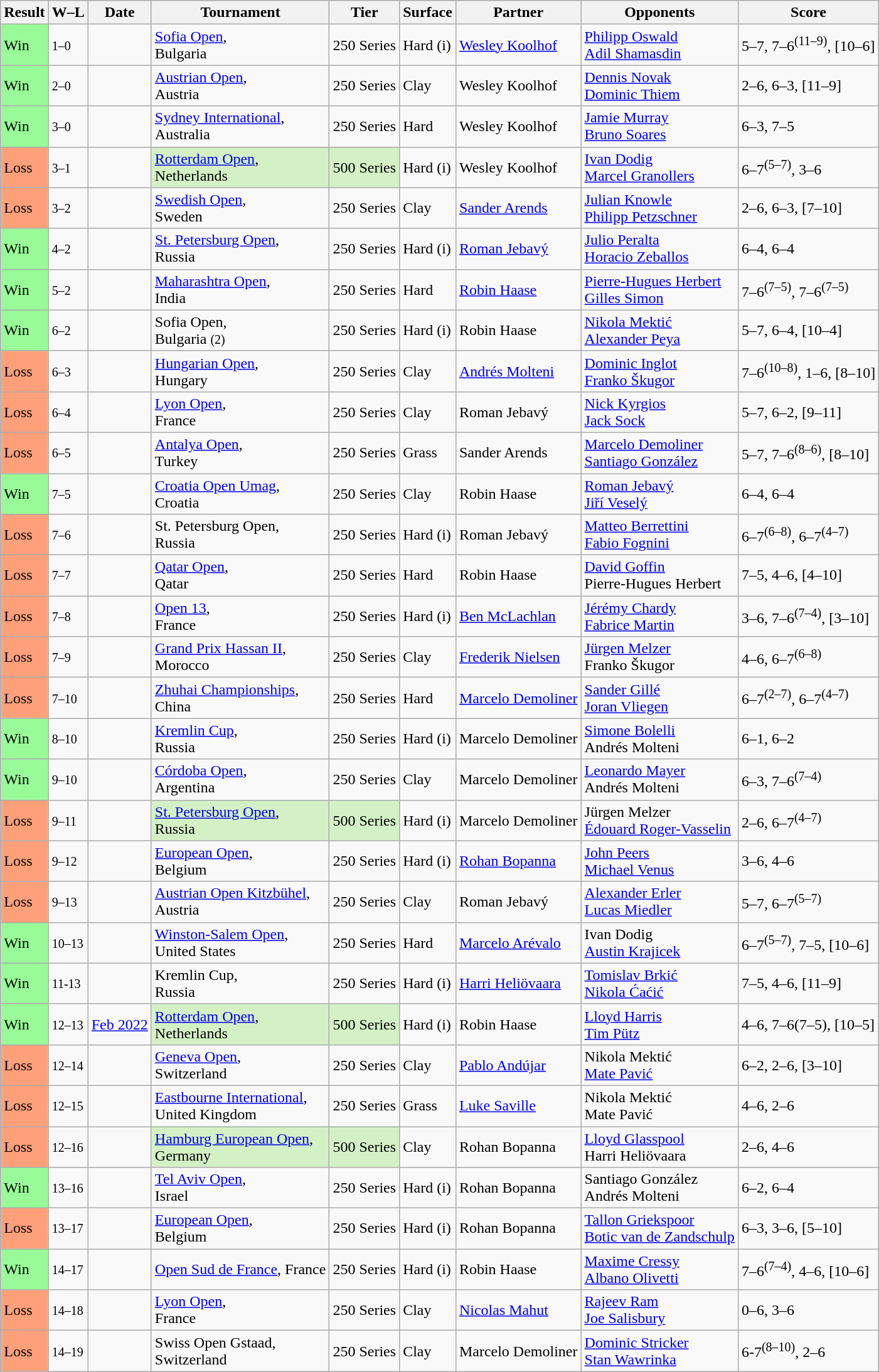<table class="sortable wikitable">
<tr>
<th>Result</th>
<th class=unsortable>W–L</th>
<th>Date</th>
<th>Tournament</th>
<th>Tier</th>
<th>Surface</th>
<th>Partner</th>
<th>Opponents</th>
<th class=unsortable>Score</th>
</tr>
<tr>
<td bgcolor=98FB98>Win</td>
<td><small>1–0</small></td>
<td><a href='#'></a></td>
<td><a href='#'>Sofia Open</a>,<br>Bulgaria</td>
<td>250 Series</td>
<td>Hard (i)</td>
<td> <a href='#'>Wesley Koolhof</a></td>
<td> <a href='#'>Philipp Oswald</a><br> <a href='#'>Adil Shamasdin</a></td>
<td>5–7, 7–6<sup>(11–9)</sup>, [10–6]</td>
</tr>
<tr>
<td bgcolor=98FB98>Win</td>
<td><small>2–0</small></td>
<td><a href='#'></a></td>
<td><a href='#'>Austrian Open</a>,<br>Austria</td>
<td>250 Series</td>
<td>Clay</td>
<td> Wesley Koolhof</td>
<td> <a href='#'>Dennis Novak</a><br> <a href='#'>Dominic Thiem</a></td>
<td>2–6, 6–3, [11–9]</td>
</tr>
<tr>
<td bgcolor=98FB98>Win</td>
<td><small>3–0</small></td>
<td><a href='#'></a></td>
<td><a href='#'>Sydney International</a>,<br>Australia</td>
<td>250 Series</td>
<td>Hard</td>
<td> Wesley Koolhof</td>
<td> <a href='#'>Jamie Murray</a><br> <a href='#'>Bruno Soares</a></td>
<td>6–3, 7–5</td>
</tr>
<tr>
<td bgcolor=FFA07A>Loss</td>
<td><small>3–1</small></td>
<td><a href='#'></a></td>
<td style=background:#D4F1C5><a href='#'>Rotterdam Open</a>,<br>Netherlands</td>
<td style=background:#D4F1C5>500 Series</td>
<td>Hard (i)</td>
<td> Wesley Koolhof</td>
<td> <a href='#'>Ivan Dodig</a><br> <a href='#'>Marcel Granollers</a></td>
<td>6–7<sup>(5–7)</sup>, 3–6</td>
</tr>
<tr>
<td bgcolor=FFA07A>Loss</td>
<td><small>3–2</small></td>
<td><a href='#'></a></td>
<td><a href='#'>Swedish Open</a>,<br>Sweden</td>
<td>250 Series</td>
<td>Clay</td>
<td> <a href='#'>Sander Arends</a></td>
<td> <a href='#'>Julian Knowle</a><br> <a href='#'>Philipp Petzschner</a></td>
<td>2–6, 6–3, [7–10]</td>
</tr>
<tr>
<td bgcolor=98FB98>Win</td>
<td><small>4–2</small></td>
<td><a href='#'></a></td>
<td><a href='#'>St. Petersburg Open</a>,<br>Russia</td>
<td>250 Series</td>
<td>Hard (i)</td>
<td> <a href='#'>Roman Jebavý</a></td>
<td> <a href='#'>Julio Peralta</a><br> <a href='#'>Horacio Zeballos</a></td>
<td>6–4, 6–4</td>
</tr>
<tr>
<td bgcolor=98FB98>Win</td>
<td><small>5–2</small></td>
<td><a href='#'></a></td>
<td><a href='#'>Maharashtra Open</a>,<br>India</td>
<td>250 Series</td>
<td>Hard</td>
<td> <a href='#'>Robin Haase</a></td>
<td> <a href='#'>Pierre-Hugues Herbert</a><br> <a href='#'>Gilles Simon</a></td>
<td>7–6<sup>(7–5)</sup>, 7–6<sup>(7–5)</sup></td>
</tr>
<tr>
<td bgcolor=98FB98>Win</td>
<td><small>6–2</small></td>
<td><a href='#'></a></td>
<td>Sofia Open,<br>Bulgaria <small>(2)</small></td>
<td>250 Series</td>
<td>Hard (i)</td>
<td> Robin Haase</td>
<td> <a href='#'>Nikola Mektić</a><br> <a href='#'>Alexander Peya</a></td>
<td>5–7, 6–4, [10–4]</td>
</tr>
<tr>
<td bgcolor=FFA07A>Loss</td>
<td><small>6–3</small></td>
<td><a href='#'></a></td>
<td><a href='#'>Hungarian Open</a>,<br>Hungary</td>
<td>250 Series</td>
<td>Clay</td>
<td> <a href='#'>Andrés Molteni</a></td>
<td> <a href='#'>Dominic Inglot</a><br> <a href='#'>Franko Škugor</a></td>
<td>7–6<sup>(10–8)</sup>, 1–6, [8–10]</td>
</tr>
<tr>
<td bgcolor=FFA07A>Loss</td>
<td><small>6–4</small></td>
<td><a href='#'></a></td>
<td><a href='#'>Lyon Open</a>,<br>France</td>
<td>250 Series</td>
<td>Clay</td>
<td> Roman Jebavý</td>
<td> <a href='#'>Nick Kyrgios</a><br> <a href='#'>Jack Sock</a></td>
<td>5–7, 6–2, [9–11]</td>
</tr>
<tr>
<td bgcolor=FFA07A>Loss</td>
<td><small>6–5</small></td>
<td><a href='#'></a></td>
<td><a href='#'>Antalya Open</a>,<br>Turkey</td>
<td>250 Series</td>
<td>Grass</td>
<td> Sander Arends</td>
<td> <a href='#'>Marcelo Demoliner</a><br> <a href='#'>Santiago González</a></td>
<td>5–7, 7–6<sup>(8–6)</sup>, [8–10]</td>
</tr>
<tr>
<td bgcolor=98FB98>Win</td>
<td><small>7–5</small></td>
<td><a href='#'></a></td>
<td><a href='#'>Croatia Open Umag</a>,<br>Croatia</td>
<td>250 Series</td>
<td>Clay</td>
<td> Robin Haase</td>
<td> <a href='#'>Roman Jebavý</a><br> <a href='#'>Jiří Veselý</a></td>
<td>6–4, 6–4</td>
</tr>
<tr>
<td bgcolor=FFA07A>Loss</td>
<td><small>7–6</small></td>
<td><a href='#'></a></td>
<td>St. Petersburg Open,<br>Russia</td>
<td>250 Series</td>
<td>Hard (i)</td>
<td> Roman Jebavý</td>
<td> <a href='#'>Matteo Berrettini</a><br> <a href='#'>Fabio Fognini</a></td>
<td>6–7<sup>(6–8)</sup>, 6–7<sup>(4–7)</sup></td>
</tr>
<tr>
<td bgcolor=FFA07A>Loss</td>
<td><small>7–7</small></td>
<td><a href='#'></a></td>
<td><a href='#'>Qatar Open</a>,<br>Qatar</td>
<td>250 Series</td>
<td>Hard</td>
<td> Robin Haase</td>
<td> <a href='#'>David Goffin</a><br> Pierre-Hugues Herbert</td>
<td>7–5, 4–6, [4–10]</td>
</tr>
<tr>
<td bgcolor=FFA07A>Loss</td>
<td><small>7–8</small></td>
<td><a href='#'></a></td>
<td><a href='#'>Open 13</a>,<br>France</td>
<td>250 Series</td>
<td>Hard (i)</td>
<td> <a href='#'>Ben McLachlan</a></td>
<td> <a href='#'>Jérémy Chardy</a><br> <a href='#'>Fabrice Martin</a></td>
<td>3–6, 7–6<sup>(7–4)</sup>, [3–10]</td>
</tr>
<tr>
<td bgcolor=FFA07A>Loss</td>
<td><small>7–9</small></td>
<td><a href='#'></a></td>
<td><a href='#'>Grand Prix Hassan II</a>,<br>Morocco</td>
<td>250 Series</td>
<td>Clay</td>
<td> <a href='#'>Frederik Nielsen</a></td>
<td> <a href='#'>Jürgen Melzer</a><br> Franko Škugor</td>
<td>4–6, 6–7<sup>(6–8)</sup></td>
</tr>
<tr>
<td bgcolor=FFA07A>Loss</td>
<td><small>7–10</small></td>
<td><a href='#'></a></td>
<td><a href='#'>Zhuhai Championships</a>,<br>China</td>
<td>250 Series</td>
<td>Hard</td>
<td> <a href='#'>Marcelo Demoliner</a></td>
<td> <a href='#'>Sander Gillé</a><br> <a href='#'>Joran Vliegen</a></td>
<td>6–7<sup>(2–7)</sup>, 6–7<sup>(4–7)</sup></td>
</tr>
<tr>
<td bgcolor=98FB98>Win</td>
<td><small>8–10</small></td>
<td><a href='#'></a></td>
<td><a href='#'>Kremlin Cup</a>,<br>Russia</td>
<td>250 Series</td>
<td>Hard (i)</td>
<td> Marcelo Demoliner</td>
<td> <a href='#'>Simone Bolelli</a><br> Andrés Molteni</td>
<td>6–1, 6–2</td>
</tr>
<tr>
<td bgcolor=98FB98>Win</td>
<td><small>9–10</small></td>
<td><a href='#'></a></td>
<td><a href='#'>Córdoba Open</a>,<br>Argentina</td>
<td>250 Series</td>
<td>Clay</td>
<td> Marcelo Demoliner</td>
<td> <a href='#'>Leonardo Mayer</a><br> Andrés Molteni</td>
<td>6–3, 7–6<sup>(7–4)</sup></td>
</tr>
<tr>
<td bgcolor=FFA07A>Loss</td>
<td><small>9–11</small></td>
<td><a href='#'></a></td>
<td style=background:#D4F1C5><a href='#'>St. Petersburg Open</a>,<br>Russia</td>
<td style=background:#D4F1C5>500 Series</td>
<td>Hard (i)</td>
<td> Marcelo Demoliner</td>
<td> Jürgen Melzer<br> <a href='#'>Édouard Roger-Vasselin</a></td>
<td>2–6, 6–7<sup>(4–7)</sup></td>
</tr>
<tr>
<td bgcolor=FFA07A>Loss</td>
<td><small>9–12</small></td>
<td><a href='#'></a></td>
<td><a href='#'>European Open</a>,<br>Belgium</td>
<td>250 Series</td>
<td>Hard (i)</td>
<td> <a href='#'>Rohan Bopanna</a></td>
<td> <a href='#'>John Peers</a><br> <a href='#'>Michael Venus</a></td>
<td>3–6, 4–6</td>
</tr>
<tr>
<td bgcolor=FFA07A>Loss</td>
<td><small>9–13</small></td>
<td><a href='#'></a></td>
<td><a href='#'>Austrian Open Kitzbühel</a>,<br>Austria</td>
<td>250 Series</td>
<td>Clay</td>
<td> Roman Jebavý</td>
<td> <a href='#'>Alexander Erler</a> <br>  <a href='#'>Lucas Miedler</a></td>
<td>5–7, 6–7<sup>(5–7)</sup></td>
</tr>
<tr>
<td bgcolor=98FB98>Win</td>
<td><small>10–13</small></td>
<td><a href='#'></a></td>
<td><a href='#'>Winston-Salem Open</a>,<br>United States</td>
<td>250 Series</td>
<td>Hard</td>
<td> <a href='#'>Marcelo Arévalo</a></td>
<td> Ivan Dodig<br> <a href='#'>Austin Krajicek</a></td>
<td>6–7<sup>(5–7)</sup>, 7–5, [10–6]</td>
</tr>
<tr>
<td bgcolor=98FB98>Win</td>
<td><small>11-13</small></td>
<td><a href='#'></a></td>
<td>Kremlin Cup,<br>Russia</td>
<td>250 Series</td>
<td>Hard (i)</td>
<td> <a href='#'>Harri Heliövaara</a></td>
<td> <a href='#'>Tomislav Brkić</a><br> <a href='#'>Nikola Ćaćić</a></td>
<td>7–5, 4–6, [11–9]</td>
</tr>
<tr>
<td bgcolor= 98FB98>Win</td>
<td><small>12–13</small></td>
<td><a href='#'>Feb 2022</a></td>
<td style="background:#d4f1c5;"><a href='#'>Rotterdam Open</a>,<br>Netherlands</td>
<td style="background:#d4f1c5;">500 Series</td>
<td>Hard (i)</td>
<td> Robin Haase</td>
<td> <a href='#'>Lloyd Harris</a> <br>  <a href='#'>Tim Pütz</a></td>
<td>4–6, 7–6(7–5), [10–5]</td>
</tr>
<tr>
<td bgcolor=FFA07A>Loss</td>
<td><small>12–14</small></td>
<td><a href='#'></a></td>
<td><a href='#'>Geneva Open</a>,<br>Switzerland</td>
<td>250 Series</td>
<td>Clay</td>
<td> <a href='#'>Pablo Andújar</a></td>
<td> Nikola Mektić<br> <a href='#'>Mate Pavić</a></td>
<td>6–2, 2–6, [3–10]</td>
</tr>
<tr>
<td bgcolor=FFA07A>Loss</td>
<td><small>12–15</small></td>
<td><a href='#'></a></td>
<td><a href='#'>Eastbourne International</a>,<br>United Kingdom</td>
<td>250 Series</td>
<td>Grass</td>
<td> <a href='#'>Luke Saville</a></td>
<td> Nikola Mektić <br> Mate Pavić</td>
<td>4–6, 2–6</td>
</tr>
<tr>
<td bgcolor=FFA07A>Loss</td>
<td><small>12–16</small></td>
<td><a href='#'></a></td>
<td style="background:#D4F1C5;"><a href='#'>Hamburg European Open</a>,<br>Germany</td>
<td style="background:#D4F1C5;">500 Series</td>
<td>Clay</td>
<td> Rohan Bopanna</td>
<td> <a href='#'>Lloyd Glasspool</a><br> Harri Heliövaara</td>
<td>2–6, 4–6</td>
</tr>
<tr>
<td bgcolor=98fb98>Win</td>
<td><small>13–16</small></td>
<td><a href='#'></a></td>
<td><a href='#'>Tel Aviv Open</a>,<br>Israel</td>
<td>250 Series</td>
<td>Hard (i)</td>
<td> Rohan Bopanna</td>
<td> Santiago González<br>  Andrés Molteni</td>
<td>6–2, 6–4</td>
</tr>
<tr>
<td bgcolor=FFA07A>Loss</td>
<td><small>13–17</small></td>
<td><a href='#'></a></td>
<td><a href='#'>European Open</a>,<br>Belgium</td>
<td>250 Series</td>
<td>Hard (i)</td>
<td> Rohan Bopanna</td>
<td> <a href='#'>Tallon Griekspoor</a><br> <a href='#'>Botic van de Zandschulp</a></td>
<td>6–3, 3–6, [5–10]</td>
</tr>
<tr>
<td bgcolor=98fb98>Win</td>
<td><small>14–17</small></td>
<td><a href='#'></a></td>
<td><a href='#'>Open Sud de France</a>, France</td>
<td>250 Series</td>
<td>Hard (i)</td>
<td> Robin Haase</td>
<td> <a href='#'>Maxime Cressy</a><br>  <a href='#'>Albano Olivetti</a></td>
<td>7–6<sup>(7–4)</sup>, 4–6, [10–6]</td>
</tr>
<tr>
<td bgcolor=FFA07A>Loss</td>
<td><small>14–18</small></td>
<td><a href='#'></a></td>
<td><a href='#'>Lyon Open</a>,<br>France</td>
<td>250 Series</td>
<td>Clay</td>
<td> <a href='#'>Nicolas Mahut</a></td>
<td> <a href='#'>Rajeev Ram</a><br> <a href='#'>Joe Salisbury</a></td>
<td>0–6, 3–6</td>
</tr>
<tr>
<td bgcolor=FFA07A>Loss</td>
<td><small>14–19</small></td>
<td><a href='#'></a></td>
<td>Swiss Open Gstaad,<br> Switzerland</td>
<td>250 Series</td>
<td>Clay</td>
<td> Marcelo Demoliner</td>
<td> <a href='#'>Dominic Stricker</a> <br> <a href='#'>Stan Wawrinka</a></td>
<td>6-7<sup>(8–10)</sup>, 2–6</td>
</tr>
</table>
